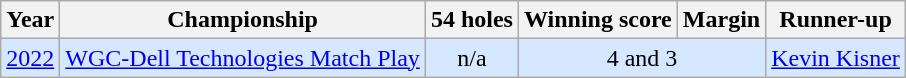<table class="wikitable">
<tr>
<th>Year</th>
<th>Championship</th>
<th>54 holes</th>
<th>Winning score</th>
<th>Margin</th>
<th>Runner-up</th>
</tr>
<tr style="background:#D6E8FF;">
<td><a href='#'>2022</a></td>
<td><a href='#'>WGC-Dell Technologies Match Play</a></td>
<td align=center>n/a</td>
<td align=center colspan=2>4 and 3</td>
<td> <a href='#'>Kevin Kisner</a></td>
</tr>
</table>
